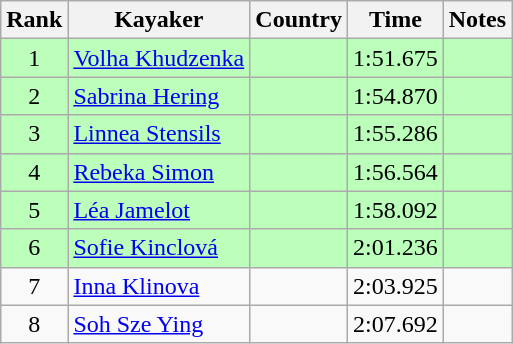<table class="wikitable" style="text-align:center">
<tr>
<th>Rank</th>
<th>Kayaker</th>
<th>Country</th>
<th>Time</th>
<th>Notes</th>
</tr>
<tr bgcolor=bbffbb>
<td>1</td>
<td align="left"><a href='#'>Volha Khudzenka</a></td>
<td align="left"></td>
<td>1:51.675</td>
<td></td>
</tr>
<tr bgcolor=bbffbb>
<td>2</td>
<td align="left"><a href='#'>Sabrina Hering</a></td>
<td align="left"></td>
<td>1:54.870</td>
<td></td>
</tr>
<tr bgcolor=bbffbb>
<td>3</td>
<td align="left"><a href='#'>Linnea Stensils</a></td>
<td align="left"></td>
<td>1:55.286</td>
<td></td>
</tr>
<tr bgcolor=bbffbb>
<td>4</td>
<td align="left"><a href='#'>Rebeka Simon</a></td>
<td align="left"></td>
<td>1:56.564</td>
<td></td>
</tr>
<tr bgcolor=bbffbb>
<td>5</td>
<td align="left"><a href='#'>Léa Jamelot</a></td>
<td align="left"></td>
<td>1:58.092</td>
<td></td>
</tr>
<tr bgcolor=bbffbb>
<td>6</td>
<td align="left"><a href='#'>Sofie Kinclová</a></td>
<td align="left"></td>
<td>2:01.236</td>
<td></td>
</tr>
<tr>
<td>7</td>
<td align="left"><a href='#'>Inna Klinova</a></td>
<td align="left"></td>
<td>2:03.925</td>
<td></td>
</tr>
<tr>
<td>8</td>
<td align="left"><a href='#'>Soh Sze Ying</a></td>
<td align="left"></td>
<td>2:07.692</td>
<td></td>
</tr>
</table>
